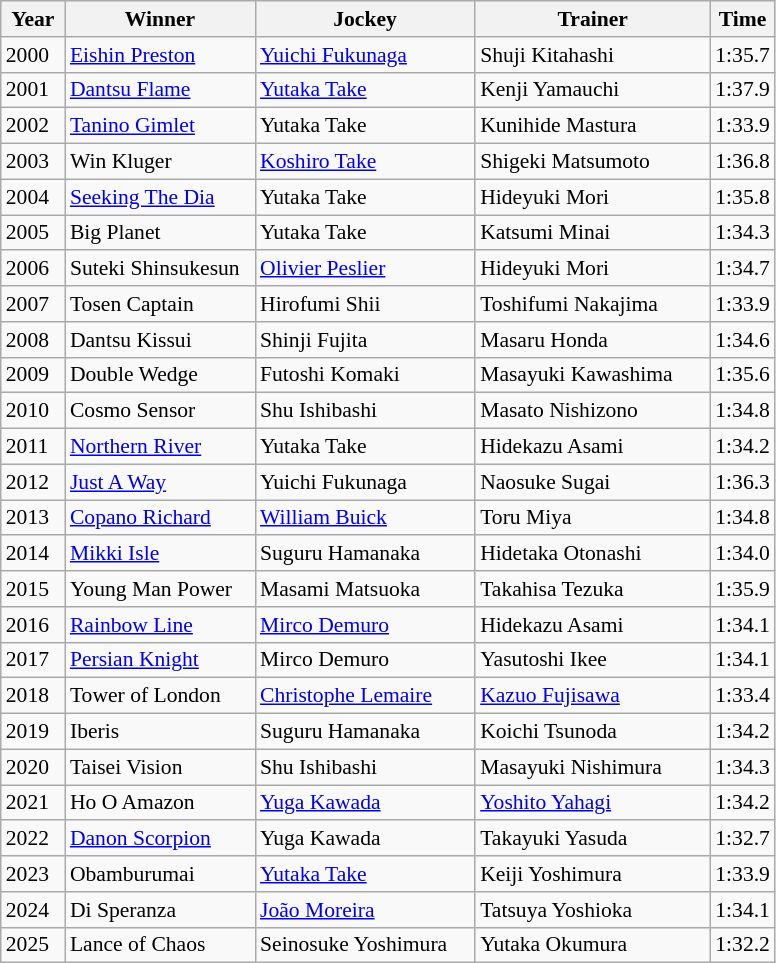<table class="wikitable sortable" style="font-size:90%">
<tr>
<th width="36px">Year<br></th>
<th width="120px">Winner<br></th>
<th width="140px">Jockey<br></th>
<th width="150px">Trainer<br></th>
<th>Time<br></th>
</tr>
<tr>
<td>2000</td>
<td><a href='#'>Eishin Preston</a></td>
<td><a href='#'>Yuichi Fukunaga</a></td>
<td>Shuji Kitahashi</td>
<td>1:35.7</td>
</tr>
<tr>
<td>2001</td>
<td><a href='#'>Dantsu Flame</a></td>
<td><a href='#'>Yutaka Take</a></td>
<td>Kenji Yamauchi</td>
<td>1:37.9</td>
</tr>
<tr>
<td>2002</td>
<td><a href='#'>Tanino Gimlet</a></td>
<td>Yutaka Take</td>
<td>Kunihide Mastura</td>
<td>1:33.9</td>
</tr>
<tr>
<td>2003</td>
<td>Win Kluger</td>
<td><a href='#'>Koshiro Take</a></td>
<td>Shigeki Matsumoto</td>
<td>1:36.8</td>
</tr>
<tr>
<td>2004</td>
<td><a href='#'>Seeking The Dia</a></td>
<td>Yutaka Take</td>
<td>Hideyuki Mori</td>
<td>1:35.8</td>
</tr>
<tr>
<td>2005</td>
<td>Big Planet</td>
<td>Yutaka Take</td>
<td>Katsumi Minai</td>
<td>1:34.3</td>
</tr>
<tr>
<td>2006</td>
<td>Suteki Shinsukesun</td>
<td><a href='#'>Olivier Peslier</a></td>
<td>Hideyuki Mori</td>
<td>1:34.7</td>
</tr>
<tr>
<td>2007</td>
<td>Tosen Captain</td>
<td>Hirofumi Shii</td>
<td>Toshifumi Nakajima</td>
<td>1:33.9</td>
</tr>
<tr>
<td>2008</td>
<td>Dantsu Kissui</td>
<td>Shinji Fujita</td>
<td>Masaru Honda</td>
<td>1:34.6</td>
</tr>
<tr>
<td>2009</td>
<td>Double Wedge</td>
<td>Futoshi Komaki</td>
<td>Masayuki Kawashima</td>
<td>1:35.6</td>
</tr>
<tr>
<td>2010</td>
<td>Cosmo Sensor</td>
<td>Shu Ishibashi</td>
<td>Masato Nishizono</td>
<td>1:34.8</td>
</tr>
<tr>
<td>2011</td>
<td><a href='#'>Northern River</a></td>
<td>Yutaka Take</td>
<td>Hidekazu Asami</td>
<td>1:34.2</td>
</tr>
<tr>
<td>2012</td>
<td><a href='#'>Just A Way</a></td>
<td>Yuichi Fukunaga</td>
<td>Naosuke Sugai</td>
<td>1:36.3</td>
</tr>
<tr>
<td>2013</td>
<td><a href='#'>Copano Richard</a></td>
<td><a href='#'>William Buick</a></td>
<td>Toru Miya</td>
<td>1:34.8</td>
</tr>
<tr>
<td>2014</td>
<td><a href='#'>Mikki Isle</a></td>
<td>Suguru Hamanaka</td>
<td>Hidetaka Otonashi</td>
<td>1:34.0</td>
</tr>
<tr>
<td>2015</td>
<td>Young Man Power</td>
<td>Masami Matsuoka</td>
<td>Takahisa Tezuka</td>
<td>1:35.9</td>
</tr>
<tr>
<td>2016</td>
<td><a href='#'>Rainbow Line</a></td>
<td><a href='#'>Mirco Demuro</a></td>
<td>Hidekazu Asami</td>
<td>1:34.1</td>
</tr>
<tr>
<td>2017</td>
<td><a href='#'>Persian Knight</a></td>
<td>Mirco Demuro</td>
<td>Yasutoshi Ikee</td>
<td>1:34.1</td>
</tr>
<tr>
<td>2018</td>
<td>Tower of London</td>
<td><a href='#'>Christophe Lemaire</a></td>
<td><a href='#'>Kazuo Fujisawa</a></td>
<td>1:33.4</td>
</tr>
<tr>
<td>2019</td>
<td>Iberis </td>
<td>Suguru Hamanaka</td>
<td>Koichi Tsunoda</td>
<td>1:34.2</td>
</tr>
<tr>
<td>2020</td>
<td>Taisei Vision</td>
<td>Shu Ishibashi</td>
<td>Masayuki Nishimura</td>
<td>1:34.3</td>
</tr>
<tr>
<td>2021</td>
<td>Ho O Amazon</td>
<td><a href='#'>Yuga Kawada</a></td>
<td><a href='#'>Yoshito Yahagi</a></td>
<td>1:34.2</td>
</tr>
<tr>
<td>2022</td>
<td><a href='#'>Danon Scorpion</a></td>
<td>Yuga Kawada</td>
<td>Takayuki Yasuda</td>
<td>1:32.7</td>
</tr>
<tr>
<td>2023</td>
<td>Obamburumai</td>
<td><a href='#'>Yutaka Take</a></td>
<td>Keiji Yoshimura</td>
<td>1:33.9</td>
</tr>
<tr>
<td>2024</td>
<td>Di Speranza</td>
<td><a href='#'>João Moreira</a></td>
<td>Tatsuya Yoshioka</td>
<td>1:34.1</td>
</tr>
<tr>
<td>2025</td>
<td>Lance of Chaos</td>
<td>Seinosuke Yoshimura</td>
<td>Yutaka Okumura</td>
<td>1:32.2</td>
</tr>
</table>
